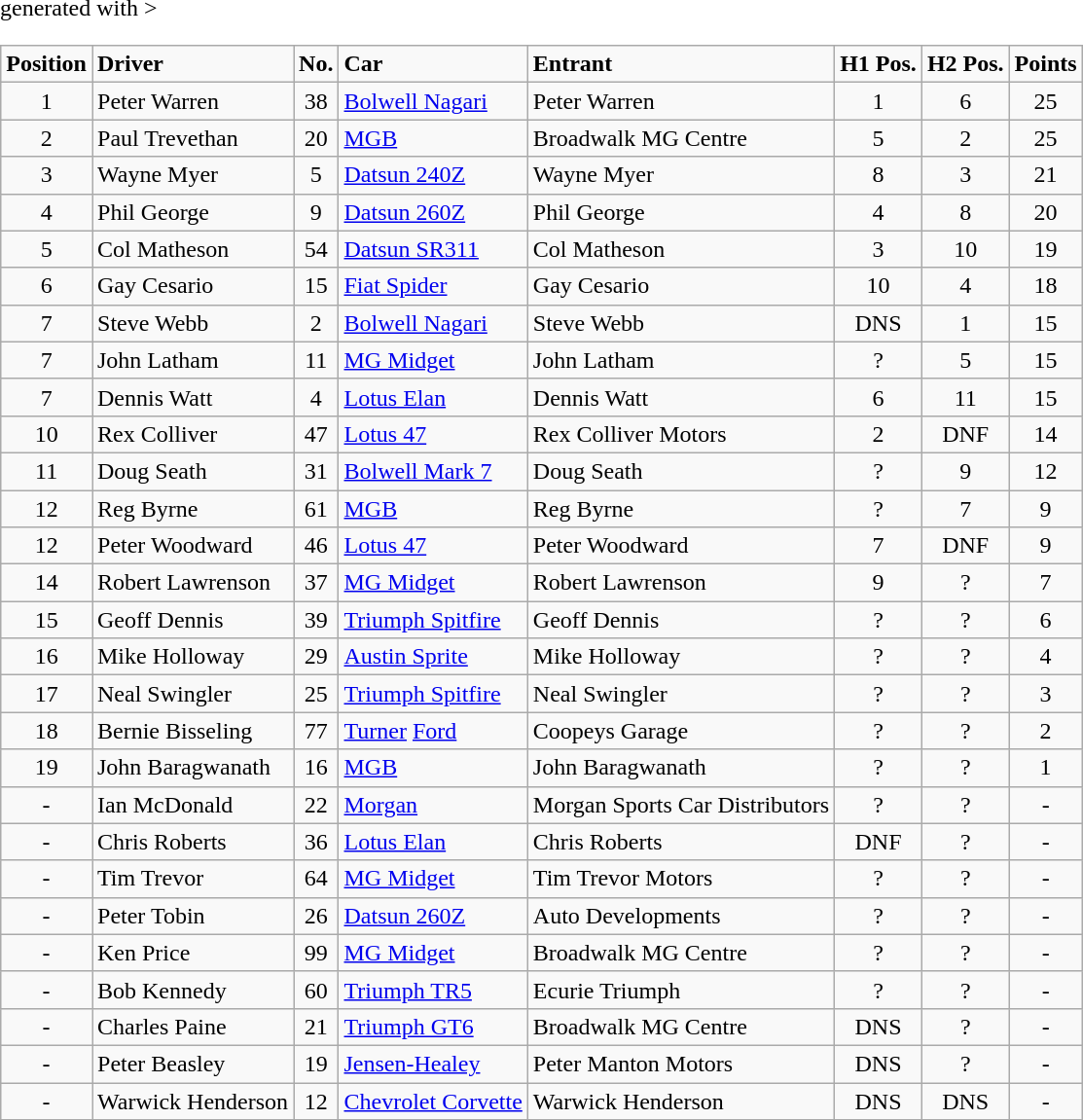<table class="wikitable" <hiddentext>generated with >
<tr style="font-weight:bold">
<td align="center">Position </td>
<td>Driver </td>
<td>No.</td>
<td>Car </td>
<td>Entrant </td>
<td align="center">H1 Pos.</td>
<td align="center">H2 Pos.</td>
<td align="center">Points </td>
</tr>
<tr>
<td align="center">1 </td>
<td>Peter Warren</td>
<td align="center">38</td>
<td><a href='#'>Bolwell Nagari</a></td>
<td>Peter Warren</td>
<td align="center">1</td>
<td align="center">6</td>
<td align="center">25</td>
</tr>
<tr>
<td align="center">2 </td>
<td>Paul Trevethan</td>
<td align="center">20</td>
<td><a href='#'>MGB</a></td>
<td>Broadwalk MG Centre</td>
<td align="center">5</td>
<td align="center">2</td>
<td align="center">25</td>
</tr>
<tr>
<td align="center">3</td>
<td>Wayne Myer</td>
<td align="center">5</td>
<td><a href='#'>Datsun 240Z</a></td>
<td>Wayne Myer</td>
<td align="center">8  </td>
<td align="center">3</td>
<td align="center">21</td>
</tr>
<tr>
<td align="center">4</td>
<td>Phil George</td>
<td align="center">9</td>
<td><a href='#'>Datsun 260Z</a></td>
<td>Phil George</td>
<td align="center">4</td>
<td align="center">8 </td>
<td align="center">20</td>
</tr>
<tr>
<td align="center">5</td>
<td>Col Matheson</td>
<td align="center">54</td>
<td><a href='#'>Datsun SR311</a></td>
<td>Col Matheson</td>
<td align="center">3</td>
<td align="center">10 </td>
<td align="center">19</td>
</tr>
<tr>
<td align="center">6</td>
<td>Gay Cesario</td>
<td align="center">15</td>
<td><a href='#'>Fiat Spider</a></td>
<td>Gay Cesario</td>
<td align="center">10 </td>
<td align="center">4</td>
<td align="center">18</td>
</tr>
<tr>
<td align="center">7</td>
<td>Steve Webb</td>
<td align="center">2</td>
<td><a href='#'>Bolwell Nagari</a></td>
<td>Steve Webb</td>
<td align="center">DNS</td>
<td align="center">1</td>
<td align="center">15</td>
</tr>
<tr>
<td align="center">7</td>
<td>John Latham</td>
<td align="center">11</td>
<td><a href='#'>MG Midget</a></td>
<td>John Latham</td>
<td align="center">?</td>
<td align="center">5</td>
<td align="center">15</td>
</tr>
<tr>
<td align="center">7</td>
<td>Dennis Watt</td>
<td align="center">4</td>
<td><a href='#'>Lotus Elan</a></td>
<td>Dennis Watt</td>
<td align="center">6</td>
<td align="center">11 </td>
<td align="center">15</td>
</tr>
<tr>
<td align="center">10</td>
<td>Rex Colliver</td>
<td align="center">47</td>
<td><a href='#'>Lotus 47</a></td>
<td>Rex Colliver Motors</td>
<td align="center">2</td>
<td align="center">DNF </td>
<td align="center">14</td>
</tr>
<tr>
<td align="center">11</td>
<td>Doug Seath</td>
<td align="center">31</td>
<td><a href='#'>Bolwell Mark 7</a></td>
<td>Doug Seath</td>
<td align="center">?</td>
<td align="center">9 </td>
<td align="center">12</td>
</tr>
<tr>
<td align="center">12</td>
<td>Reg Byrne</td>
<td align="center">61</td>
<td><a href='#'>MGB</a></td>
<td>Reg Byrne</td>
<td align="center">?</td>
<td align="center">7 </td>
<td align="center">9</td>
</tr>
<tr>
<td align="center">12</td>
<td>Peter Woodward</td>
<td align="center">46</td>
<td><a href='#'>Lotus 47</a></td>
<td>Peter Woodward</td>
<td align="center">7 </td>
<td align="center">DNF</td>
<td align="center">9</td>
</tr>
<tr>
<td align="center">14</td>
<td>Robert Lawrenson</td>
<td align="center">37</td>
<td><a href='#'>MG Midget</a></td>
<td>Robert Lawrenson</td>
<td align="center">9 </td>
<td align="center">?</td>
<td align="center">7</td>
</tr>
<tr>
<td align="center">15</td>
<td>Geoff Dennis</td>
<td align="center">39</td>
<td><a href='#'>Triumph Spitfire</a></td>
<td>Geoff Dennis</td>
<td align="center">?</td>
<td align="center">?</td>
<td align="center">6</td>
</tr>
<tr>
<td align="center">16</td>
<td>Mike Holloway</td>
<td align="center">29</td>
<td><a href='#'>Austin Sprite</a></td>
<td>Mike Holloway</td>
<td align="center">?</td>
<td align="center">?</td>
<td align="center">4</td>
</tr>
<tr>
<td align="center">17</td>
<td>Neal Swingler</td>
<td align="center">25</td>
<td><a href='#'>Triumph Spitfire </a></td>
<td>Neal Swingler</td>
<td align="center">?</td>
<td align="center">?</td>
<td align="center">3</td>
</tr>
<tr>
<td align="center">18</td>
<td>Bernie Bisseling</td>
<td align="center">77</td>
<td><a href='#'>Turner</a> <a href='#'>Ford</a></td>
<td>Coopeys Garage</td>
<td align="center">?</td>
<td align="center">?</td>
<td align="center">2</td>
</tr>
<tr>
<td align="center">19</td>
<td>John Baragwanath</td>
<td align="center">16</td>
<td><a href='#'>MGB</a></td>
<td>John Baragwanath</td>
<td align="center">?</td>
<td align="center">?</td>
<td align="center">1</td>
</tr>
<tr>
<td align="center">-</td>
<td>Ian McDonald</td>
<td align="center">22</td>
<td><a href='#'>Morgan</a></td>
<td>Morgan Sports Car Distributors</td>
<td align="center">?</td>
<td align="center">?</td>
<td align="center">-</td>
</tr>
<tr>
<td align="center">-</td>
<td>Chris Roberts</td>
<td align="center">36</td>
<td><a href='#'>Lotus Elan</a></td>
<td>Chris Roberts</td>
<td align="center">DNF </td>
<td align="center">?</td>
<td align="center">-</td>
</tr>
<tr>
<td align="center">-</td>
<td>Tim Trevor</td>
<td align="center">64</td>
<td><a href='#'>MG Midget</a></td>
<td>Tim Trevor Motors</td>
<td align="center">?</td>
<td align="center">?</td>
<td align="center">-</td>
</tr>
<tr>
<td align="center">-</td>
<td>Peter Tobin</td>
<td align="center">26</td>
<td><a href='#'>Datsun 260Z</a></td>
<td>Auto Developments</td>
<td align="center">?</td>
<td align="center">?</td>
<td align="center">-</td>
</tr>
<tr>
<td align="center">-</td>
<td>Ken Price</td>
<td align="center">99</td>
<td><a href='#'>MG Midget</a></td>
<td>Broadwalk MG Centre</td>
<td align="center">?</td>
<td align="center">?</td>
<td align="center">-</td>
</tr>
<tr>
<td align="center">-</td>
<td>Bob Kennedy</td>
<td align="center">60</td>
<td><a href='#'>Triumph TR5</a></td>
<td>Ecurie Triumph</td>
<td align="center">?</td>
<td align="center">?</td>
<td align="center">-</td>
</tr>
<tr>
<td align="center">-</td>
<td>Charles Paine</td>
<td align="center">21</td>
<td><a href='#'>Triumph GT6</a></td>
<td>Broadwalk MG Centre</td>
<td align="center">DNS </td>
<td align="center">?</td>
<td align="center">-</td>
</tr>
<tr>
<td align="center">-</td>
<td>Peter Beasley</td>
<td align="center">19</td>
<td><a href='#'>Jensen-Healey</a></td>
<td>Peter Manton Motors</td>
<td align="center">DNS </td>
<td align="center">?</td>
<td align="center">-</td>
</tr>
<tr>
<td align="center">-</td>
<td>Warwick Henderson</td>
<td align="center">12</td>
<td><a href='#'>Chevrolet Corvette</a></td>
<td>Warwick Henderson</td>
<td align="center">DNS </td>
<td align="center">DNS </td>
<td align="center">-</td>
</tr>
</table>
